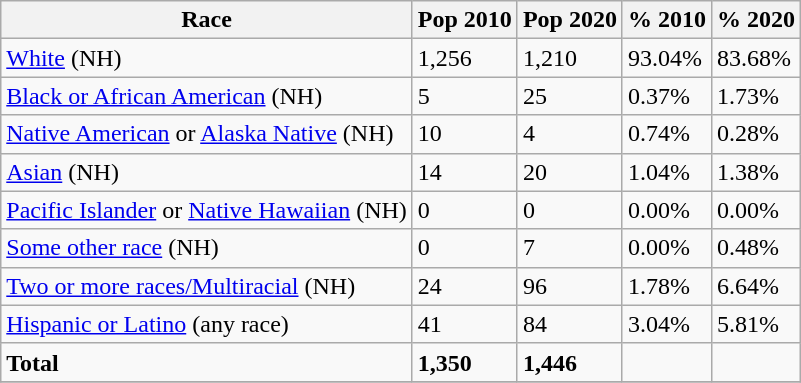<table class="wikitable">
<tr>
<th>Race</th>
<th>Pop 2010</th>
<th>Pop 2020</th>
<th>% 2010</th>
<th>% 2020</th>
</tr>
<tr>
<td><a href='#'>White</a> (NH)</td>
<td>1,256</td>
<td>1,210</td>
<td>93.04%</td>
<td>83.68%</td>
</tr>
<tr>
<td><a href='#'>Black or African American</a> (NH)</td>
<td>5</td>
<td>25</td>
<td>0.37%</td>
<td>1.73%</td>
</tr>
<tr>
<td><a href='#'>Native American</a> or <a href='#'>Alaska Native</a> (NH)</td>
<td>10</td>
<td>4</td>
<td>0.74%</td>
<td>0.28%</td>
</tr>
<tr>
<td><a href='#'>Asian</a> (NH)</td>
<td>14</td>
<td>20</td>
<td>1.04%</td>
<td>1.38%</td>
</tr>
<tr>
<td><a href='#'>Pacific Islander</a> or <a href='#'>Native Hawaiian</a> (NH)</td>
<td>0</td>
<td>0</td>
<td>0.00%</td>
<td>0.00%</td>
</tr>
<tr>
<td><a href='#'>Some other race</a> (NH)</td>
<td>0</td>
<td>7</td>
<td>0.00%</td>
<td>0.48%</td>
</tr>
<tr>
<td><a href='#'>Two or more races/Multiracial</a> (NH)</td>
<td>24</td>
<td>96</td>
<td>1.78%</td>
<td>6.64%</td>
</tr>
<tr>
<td><a href='#'>Hispanic or Latino</a> (any race)</td>
<td>41</td>
<td>84</td>
<td>3.04%</td>
<td>5.81%</td>
</tr>
<tr>
<td><strong>Total</strong></td>
<td><strong>1,350</strong></td>
<td><strong>1,446</strong></td>
<td></td>
<td></td>
</tr>
<tr>
</tr>
</table>
